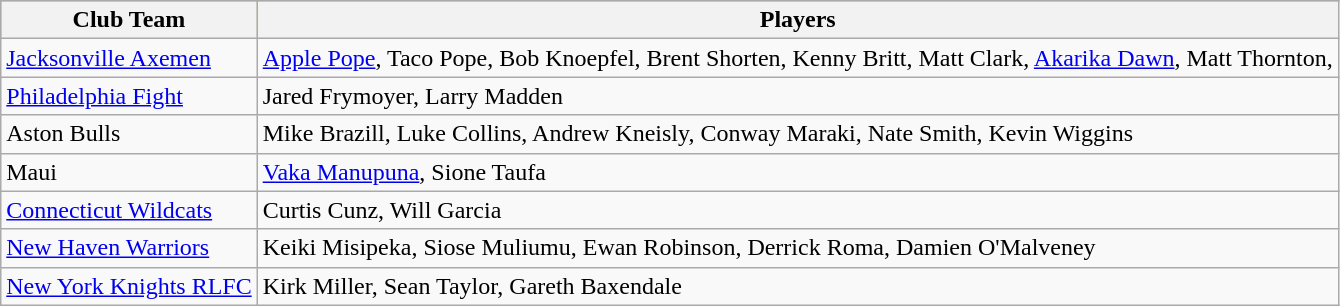<table class="wikitable">
<tr style="background:#bdb76b;">
<th>Club Team</th>
<th>Players</th>
</tr>
<tr>
<td> <a href='#'>Jacksonville Axemen</a></td>
<td><a href='#'>Apple Pope</a>, Taco Pope, Bob Knoepfel, Brent Shorten, Kenny Britt, Matt Clark, <a href='#'>Akarika Dawn</a>, Matt Thornton,</td>
</tr>
<tr>
<td> <a href='#'>Philadelphia Fight</a></td>
<td>Jared Frymoyer, Larry Madden</td>
</tr>
<tr>
<td> Aston Bulls</td>
<td>Mike Brazill, Luke Collins, Andrew Kneisly, Conway Maraki, Nate Smith, Kevin Wiggins</td>
</tr>
<tr>
<td> Maui</td>
<td><a href='#'>Vaka Manupuna</a>, Sione Taufa</td>
</tr>
<tr>
<td> <a href='#'>Connecticut Wildcats</a></td>
<td>Curtis Cunz, Will Garcia</td>
</tr>
<tr>
<td> <a href='#'>New Haven Warriors</a></td>
<td>Keiki Misipeka, Siose Muliumu, Ewan Robinson, Derrick Roma, Damien O'Malveney</td>
</tr>
<tr>
<td> <a href='#'>New York Knights RLFC</a></td>
<td>Kirk Miller, Sean Taylor, Gareth Baxendale</td>
</tr>
</table>
